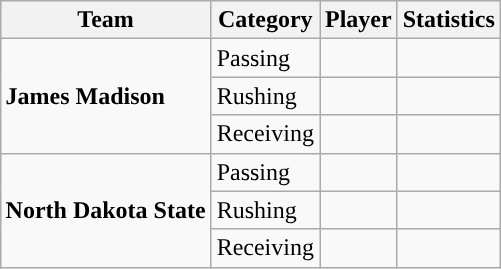<table class="wikitable" style="float: right;">
<tr>
<th>Team</th>
<th>Category</th>
<th>Player</th>
<th>Statistics</th>
</tr>
<tr>
<td rowspan=3><strong>James Madison</strong></td>
<td>Passing</td>
<td></td>
<td></td>
</tr>
<tr>
<td>Rushing</td>
<td></td>
<td></td>
</tr>
<tr>
<td>Receiving</td>
<td></td>
<td></td>
</tr>
<tr>
<td rowspan=3><strong>North Dakota State</strong></td>
<td>Passing</td>
<td></td>
<td></td>
</tr>
<tr>
<td>Rushing</td>
<td></td>
<td></td>
</tr>
<tr>
<td>Receiving</td>
<td></td>
<td></td>
</tr>
</table>
